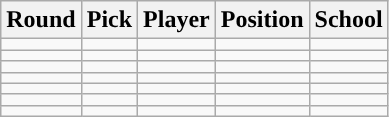<table class="wikitable" style="text-align:center">
<tr>
<th scope="col">Round</th>
<th scope="col">Pick</th>
<th scope="col">Player</th>
<th scope="col">Position</th>
<th scope="col">School</th>
</tr>
<tr>
<td></td>
<td></td>
<td></td>
<td></td>
<td></td>
</tr>
<tr>
<td></td>
<td></td>
<td></td>
<td></td>
<td></td>
</tr>
<tr>
<td></td>
<td></td>
<td></td>
<td></td>
<td></td>
</tr>
<tr>
<td></td>
<td></td>
<td></td>
<td></td>
<td></td>
</tr>
<tr>
<td></td>
<td></td>
<td></td>
<td></td>
<td></td>
</tr>
<tr>
<td></td>
<td></td>
<td></td>
<td></td>
<td></td>
</tr>
<tr>
<td></td>
<td></td>
<td></td>
<td></td>
<td></td>
</tr>
</table>
